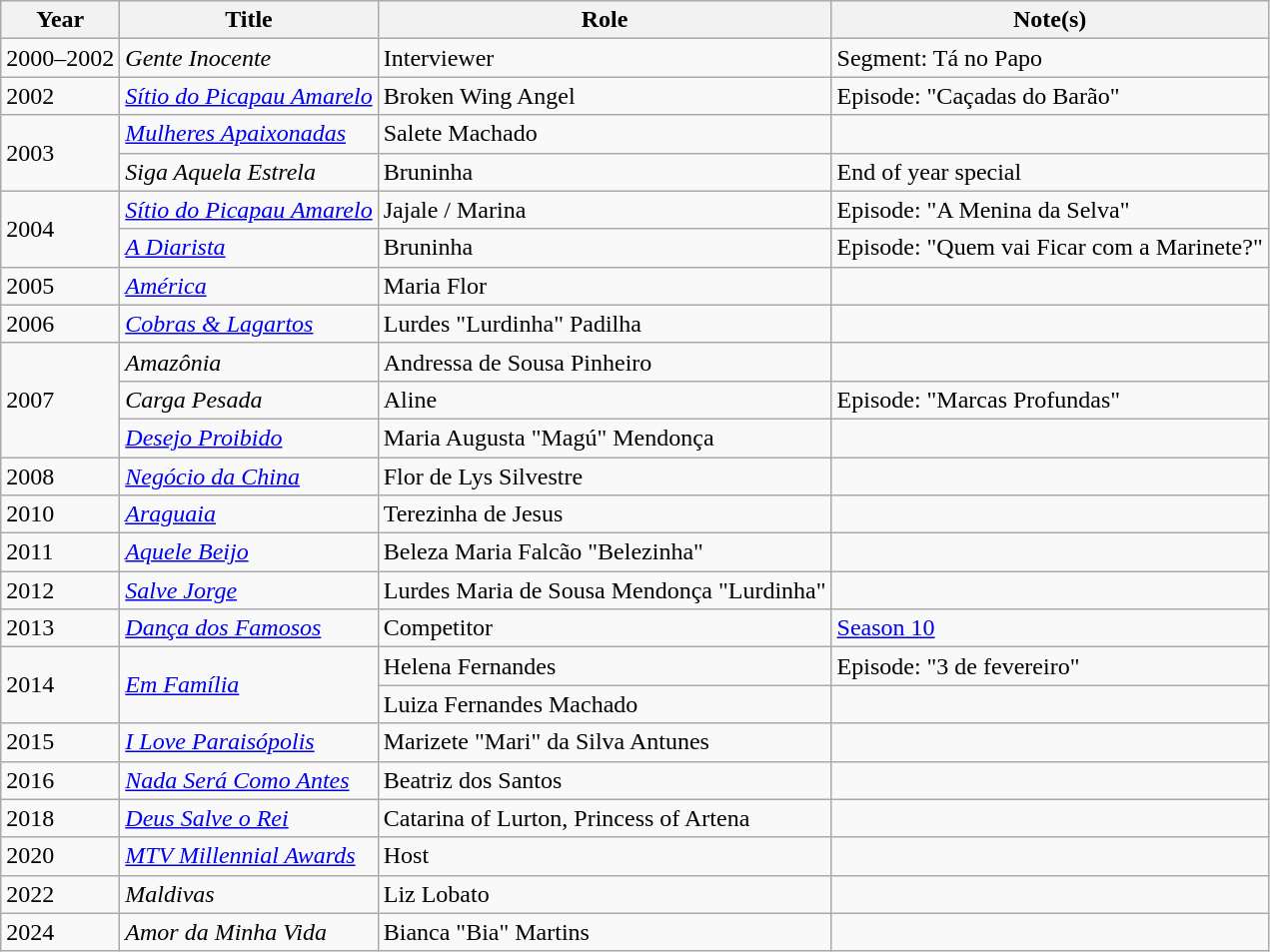<table class="wikitable sortable">
<tr>
<th>Year</th>
<th>Title</th>
<th>Role</th>
<th>Note(s)</th>
</tr>
<tr>
<td>2000–2002</td>
<td><em>Gente Inocente</em></td>
<td>Interviewer</td>
<td>Segment: Tá no Papo</td>
</tr>
<tr>
<td>2002</td>
<td><em><a href='#'>Sítio do Picapau Amarelo</a></em></td>
<td>Broken Wing Angel</td>
<td>Episode: "Caçadas do Barão"</td>
</tr>
<tr>
<td rowspan=2>2003</td>
<td><em><a href='#'>Mulheres Apaixonadas</a></em></td>
<td>Salete Machado</td>
<td></td>
</tr>
<tr>
<td><em>Siga Aquela Estrela</em></td>
<td>Bruninha</td>
<td>End of year special</td>
</tr>
<tr>
<td rowspan=2>2004</td>
<td><em><a href='#'>Sítio do Picapau Amarelo</a></em></td>
<td>Jajale / Marina</td>
<td>Episode: "A Menina da Selva"</td>
</tr>
<tr>
<td><em><a href='#'>A Diarista</a></em></td>
<td>Bruninha</td>
<td>Episode: "Quem vai Ficar com a Marinete?"</td>
</tr>
<tr>
<td>2005</td>
<td><em><a href='#'>América</a></em></td>
<td>Maria Flor</td>
<td></td>
</tr>
<tr>
<td>2006</td>
<td><em><a href='#'>Cobras & Lagartos</a></em></td>
<td>Lurdes "Lurdinha" Padilha</td>
<td></td>
</tr>
<tr>
<td rowspan=3>2007</td>
<td><em>Amazônia</em></td>
<td>Andressa de Sousa Pinheiro</td>
<td></td>
</tr>
<tr>
<td><em>Carga Pesada</em></td>
<td>Aline</td>
<td>Episode: "Marcas Profundas"</td>
</tr>
<tr>
<td><em><a href='#'>Desejo Proibido</a></em></td>
<td>Maria Augusta "Magú" Mendonça</td>
<td></td>
</tr>
<tr>
<td>2008</td>
<td><em><a href='#'>Negócio da China</a></em></td>
<td>Flor de Lys Silvestre</td>
<td></td>
</tr>
<tr>
<td>2010</td>
<td><em><a href='#'>Araguaia</a></em></td>
<td>Terezinha de Jesus</td>
<td></td>
</tr>
<tr>
<td>2011</td>
<td><em><a href='#'>Aquele Beijo</a></em></td>
<td>Beleza Maria Falcão "Belezinha"</td>
<td></td>
</tr>
<tr>
<td>2012</td>
<td><em><a href='#'>Salve Jorge</a></em></td>
<td>Lurdes Maria de Sousa Mendonça "Lurdinha"</td>
<td></td>
</tr>
<tr>
<td>2013</td>
<td><em><a href='#'>Dança dos Famosos</a></em></td>
<td>Competitor</td>
<td><a href='#'>Season 10</a></td>
</tr>
<tr>
<td rowspan=2>2014</td>
<td rowspan=2><em><a href='#'>Em Família</a></em></td>
<td>Helena Fernandes</td>
<td>Episode: "3 de fevereiro"</td>
</tr>
<tr>
<td>Luiza Fernandes Machado</td>
<td></td>
</tr>
<tr>
<td>2015</td>
<td><em><a href='#'>I Love Paraisópolis</a></em></td>
<td>Marizete "Mari" da Silva Antunes</td>
<td></td>
</tr>
<tr>
<td>2016</td>
<td><em><a href='#'>Nada Será Como Antes</a></em></td>
<td>Beatriz dos Santos</td>
<td></td>
</tr>
<tr>
<td>2018</td>
<td><em><a href='#'>Deus Salve o Rei</a></em></td>
<td>Catarina of Lurton, Princess of Artena</td>
<td></td>
</tr>
<tr>
<td>2020</td>
<td><a href='#'><em>MTV Millennial Awards</em></a></td>
<td>Host</td>
<td></td>
</tr>
<tr>
<td>2022</td>
<td><em>Maldivas</em></td>
<td>Liz Lobato</td>
<td></td>
</tr>
<tr>
<td>2024</td>
<td><em>Amor da Minha Vida</em></td>
<td>Bianca "Bia" Martins</td>
<td></td>
</tr>
</table>
